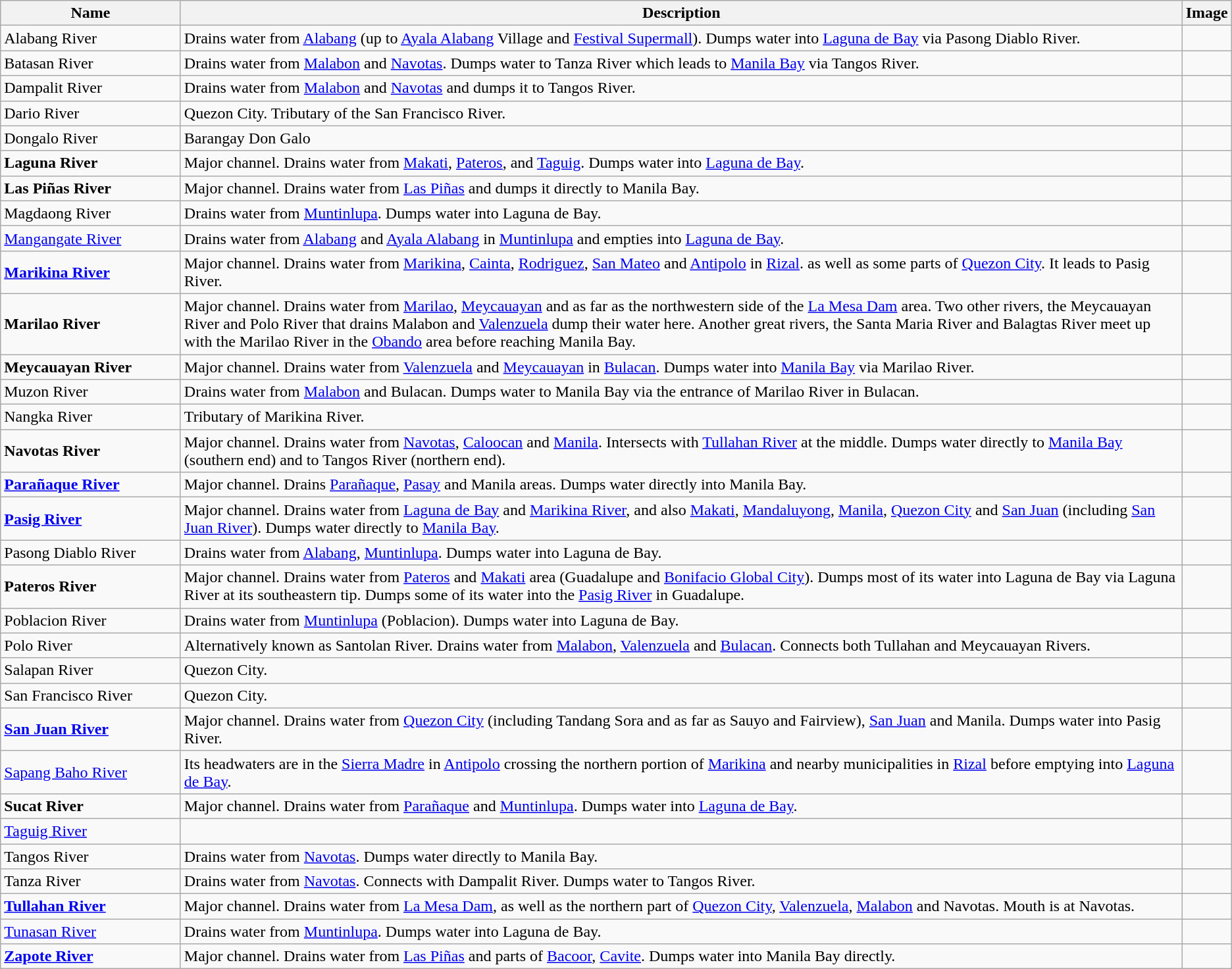<table class="wikitable">
<tr>
<th style="width:175px;">Name</th>
<th>Description</th>
<th>Image</th>
</tr>
<tr>
<td>Alabang River</td>
<td>Drains water from <a href='#'>Alabang</a> (up to <a href='#'>Ayala Alabang</a> Village and <a href='#'>Festival Supermall</a>). Dumps water into <a href='#'>Laguna de Bay</a> via Pasong Diablo River.</td>
<td></td>
</tr>
<tr>
<td>Batasan River</td>
<td>Drains water from <a href='#'>Malabon</a> and <a href='#'>Navotas</a>. Dumps water to Tanza River which leads to <a href='#'>Manila Bay</a> via Tangos River.</td>
<td></td>
</tr>
<tr>
<td>Dampalit River</td>
<td>Drains water from <a href='#'>Malabon</a> and <a href='#'>Navotas</a> and dumps it to Tangos River.</td>
<td></td>
</tr>
<tr>
<td>Dario River</td>
<td>Quezon City. Tributary of the San Francisco River.</td>
<td></td>
</tr>
<tr>
<td>Dongalo River</td>
<td>Barangay Don Galo</td>
<td></td>
</tr>
<tr>
<td><strong>Laguna River</strong></td>
<td>Major channel. Drains water from <a href='#'>Makati</a>, <a href='#'>Pateros</a>, and <a href='#'>Taguig</a>. Dumps water into <a href='#'>Laguna de Bay</a>.</td>
<td></td>
</tr>
<tr>
<td><strong>Las Piñas River</strong></td>
<td>Major channel. Drains water from <a href='#'>Las Piñas</a> and dumps it directly to Manila Bay.</td>
<td></td>
</tr>
<tr>
<td>Magdaong River</td>
<td>Drains water from <a href='#'>Muntinlupa</a>. Dumps water into Laguna de Bay.</td>
<td></td>
</tr>
<tr>
<td><a href='#'>Mangangate River</a></td>
<td>Drains water from <a href='#'>Alabang</a> and <a href='#'>Ayala Alabang</a> in <a href='#'>Muntinlupa</a> and empties into <a href='#'>Laguna de Bay</a>.</td>
<td></td>
</tr>
<tr>
<td><strong><a href='#'>Marikina River</a></strong></td>
<td>Major channel. Drains water from <a href='#'>Marikina</a>, <a href='#'>Cainta</a>, <a href='#'>Rodriguez</a>, <a href='#'>San Mateo</a> and <a href='#'>Antipolo</a> in <a href='#'>Rizal</a>. as well as some parts of <a href='#'>Quezon City</a>. It leads to Pasig River.</td>
<td></td>
</tr>
<tr>
<td><strong>Marilao River</strong></td>
<td>Major channel. Drains water from <a href='#'>Marilao</a>, <a href='#'>Meycauayan</a> and as far as the northwestern side of the <a href='#'>La Mesa Dam</a> area. Two other rivers, the Meycauayan River and Polo River that drains Malabon and <a href='#'>Valenzuela</a> dump their water here. Another great rivers, the Santa Maria River and Balagtas River meet up with the Marilao River in the <a href='#'>Obando</a> area before reaching Manila Bay.</td>
<td></td>
</tr>
<tr>
<td><strong>Meycauayan River</strong></td>
<td>Major channel. Drains water from <a href='#'>Valenzuela</a> and <a href='#'>Meycauayan</a> in <a href='#'>Bulacan</a>. Dumps water into <a href='#'>Manila Bay</a> via Marilao River.</td>
<td></td>
</tr>
<tr>
<td>Muzon River</td>
<td>Drains water from <a href='#'>Malabon</a> and Bulacan. Dumps water to Manila Bay via the entrance of Marilao River in Bulacan.</td>
<td></td>
</tr>
<tr>
<td>Nangka River</td>
<td>Tributary of Marikina River.</td>
<td></td>
</tr>
<tr>
<td><strong>Navotas River</strong></td>
<td>Major channel. Drains water from <a href='#'>Navotas</a>, <a href='#'>Caloocan</a> and <a href='#'>Manila</a>. Intersects with <a href='#'>Tullahan River</a> at the middle. Dumps water directly to <a href='#'>Manila Bay</a> (southern end) and to Tangos River (northern end).</td>
<td></td>
</tr>
<tr>
<td><strong><a href='#'>Parañaque River</a></strong></td>
<td>Major channel. Drains <a href='#'>Parañaque</a>, <a href='#'>Pasay</a> and Manila areas. Dumps water directly into Manila Bay.</td>
<td></td>
</tr>
<tr>
<td><strong><a href='#'>Pasig River</a></strong></td>
<td>Major channel. Drains water from <a href='#'>Laguna de Bay</a> and <a href='#'>Marikina River</a>, and also <a href='#'>Makati</a>, <a href='#'>Mandaluyong</a>, <a href='#'>Manila</a>, <a href='#'>Quezon City</a> and <a href='#'>San Juan</a> (including <a href='#'>San Juan River</a>). Dumps water directly to <a href='#'>Manila Bay</a>.</td>
<td></td>
</tr>
<tr>
<td>Pasong Diablo River</td>
<td>Drains water from <a href='#'>Alabang</a>, <a href='#'>Muntinlupa</a>. Dumps water into Laguna de Bay.</td>
<td></td>
</tr>
<tr>
<td><strong>Pateros River</strong></td>
<td>Major channel. Drains water from <a href='#'>Pateros</a> and <a href='#'>Makati</a> area (Guadalupe and <a href='#'>Bonifacio Global City</a>). Dumps most of its water into Laguna de Bay via Laguna River at its southeastern tip. Dumps some of its water into the <a href='#'>Pasig River</a> in Guadalupe.</td>
<td></td>
</tr>
<tr>
<td>Poblacion River</td>
<td>Drains water from <a href='#'>Muntinlupa</a> (Poblacion). Dumps water into Laguna de Bay.</td>
<td></td>
</tr>
<tr>
<td>Polo River</td>
<td>Alternatively known as Santolan River. Drains water from <a href='#'>Malabon</a>, <a href='#'>Valenzuela</a> and <a href='#'>Bulacan</a>. Connects both Tullahan and Meycauayan Rivers.</td>
<td></td>
</tr>
<tr>
<td>Salapan River</td>
<td>Quezon City.</td>
<td></td>
</tr>
<tr>
<td>San Francisco River</td>
<td>Quezon City.</td>
<td></td>
</tr>
<tr>
<td><strong><a href='#'>San Juan River</a></strong></td>
<td>Major channel. Drains water from <a href='#'>Quezon City</a> (including Tandang Sora and as far as Sauyo and Fairview), <a href='#'>San Juan</a> and Manila. Dumps water into Pasig River.</td>
<td></td>
</tr>
<tr>
<td><a href='#'>Sapang Baho River</a></td>
<td>Its headwaters are in the <a href='#'>Sierra Madre</a> in <a href='#'>Antipolo</a> crossing the northern portion of <a href='#'>Marikina</a> and nearby municipalities in <a href='#'>Rizal</a> before emptying into <a href='#'>Laguna de Bay</a>.</td>
<td></td>
</tr>
<tr>
<td><strong>Sucat River</strong></td>
<td>Major channel. Drains water from <a href='#'>Parañaque</a> and <a href='#'>Muntinlupa</a>. Dumps water into <a href='#'>Laguna de Bay</a>.</td>
<td></td>
</tr>
<tr>
<td><a href='#'>Taguig River</a></td>
<td></td>
<td></td>
</tr>
<tr>
<td>Tangos River</td>
<td>Drains water from <a href='#'>Navotas</a>. Dumps water directly to Manila Bay.</td>
<td></td>
</tr>
<tr>
<td>Tanza River</td>
<td>Drains water from <a href='#'>Navotas</a>. Connects with Dampalit River. Dumps water to Tangos River.</td>
<td></td>
</tr>
<tr>
<td><strong><a href='#'>Tullahan River</a></strong></td>
<td>Major channel. Drains water from <a href='#'>La Mesa Dam</a>, as well as the northern part of <a href='#'>Quezon City</a>, <a href='#'>Valenzuela</a>, <a href='#'>Malabon</a> and Navotas. Mouth is at Navotas.</td>
<td></td>
</tr>
<tr>
<td><a href='#'>Tunasan River</a></td>
<td>Drains water from <a href='#'>Muntinlupa</a>. Dumps water into Laguna de Bay.</td>
<td></td>
</tr>
<tr>
<td><strong><a href='#'>Zapote River</a></strong></td>
<td>Major channel. Drains water from <a href='#'>Las Piñas</a> and parts of <a href='#'>Bacoor</a>, <a href='#'>Cavite</a>. Dumps water into Manila Bay directly.</td>
<td></td>
</tr>
</table>
